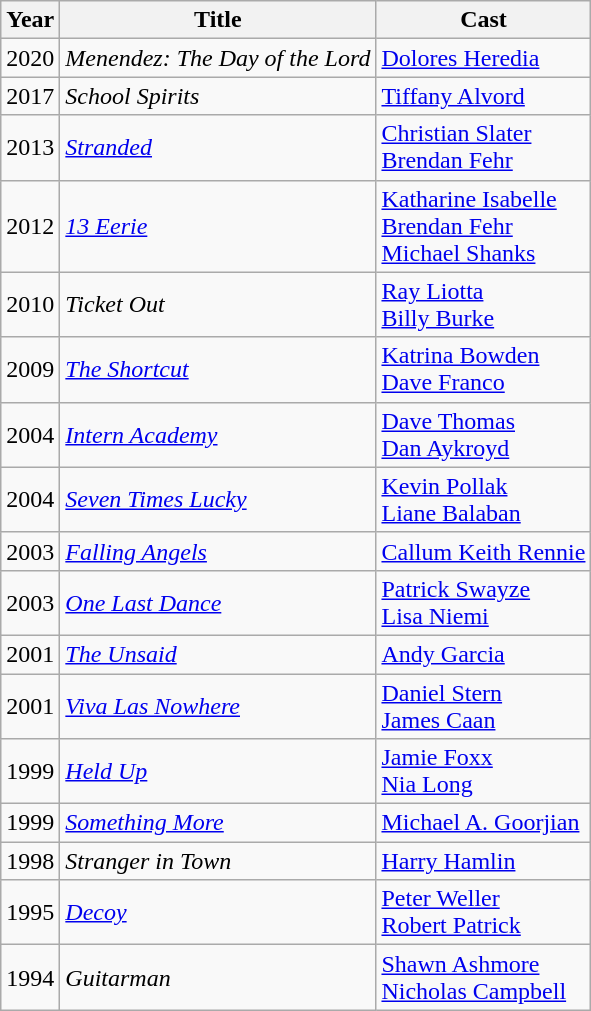<table class="wikitable">
<tr>
<th>Year</th>
<th>Title</th>
<th>Cast</th>
</tr>
<tr>
<td>2020</td>
<td><em>Menendez: The Day of the Lord</em></td>
<td><a href='#'>Dolores Heredia</a></td>
</tr>
<tr>
<td>2017</td>
<td><em>School Spirits</em></td>
<td><a href='#'>Tiffany Alvord</a></td>
</tr>
<tr>
<td>2013</td>
<td><em><a href='#'>Stranded</a></em></td>
<td><a href='#'>Christian Slater</a> <br> <a href='#'>Brendan Fehr</a></td>
</tr>
<tr>
<td>2012</td>
<td><em><a href='#'>13 Eerie</a></em></td>
<td><a href='#'>Katharine Isabelle</a> <br> <a href='#'>Brendan Fehr</a> <br><a href='#'>Michael Shanks</a></td>
</tr>
<tr>
<td>2010</td>
<td><em>Ticket Out</em></td>
<td><a href='#'>Ray Liotta</a> <br><a href='#'>Billy Burke</a></td>
</tr>
<tr>
<td>2009</td>
<td><em><a href='#'>The Shortcut</a></em></td>
<td><a href='#'>Katrina Bowden</a><br><a href='#'>Dave Franco</a></td>
</tr>
<tr>
<td>2004</td>
<td><em><a href='#'>Intern Academy</a></em></td>
<td><a href='#'>Dave Thomas</a><br> <a href='#'>Dan Aykroyd</a></td>
</tr>
<tr>
<td>2004</td>
<td><em><a href='#'>Seven Times Lucky</a></em></td>
<td><a href='#'>Kevin Pollak</a><br><a href='#'>Liane Balaban</a></td>
</tr>
<tr>
<td>2003</td>
<td><em><a href='#'>Falling Angels</a></em></td>
<td><a href='#'>Callum Keith Rennie</a></td>
</tr>
<tr>
<td>2003</td>
<td><em><a href='#'>One Last Dance</a></em></td>
<td><a href='#'>Patrick Swayze</a><br><a href='#'>Lisa Niemi</a></td>
</tr>
<tr>
<td>2001</td>
<td><em><a href='#'>The Unsaid</a></em></td>
<td><a href='#'>Andy Garcia</a></td>
</tr>
<tr>
<td>2001</td>
<td><em><a href='#'>Viva Las Nowhere</a></em></td>
<td><a href='#'>Daniel Stern</a><br><a href='#'>James Caan</a></td>
</tr>
<tr>
<td>1999</td>
<td><em><a href='#'>Held Up</a></em></td>
<td><a href='#'>Jamie Foxx</a><br><a href='#'>Nia Long</a></td>
</tr>
<tr>
<td>1999</td>
<td><em><a href='#'>Something More</a></em></td>
<td><a href='#'>Michael A. Goorjian</a></td>
</tr>
<tr>
<td>1998</td>
<td><em>Stranger in Town</em></td>
<td><a href='#'>Harry Hamlin</a></td>
</tr>
<tr>
<td>1995</td>
<td><em><a href='#'>Decoy</a></em></td>
<td><a href='#'>Peter Weller</a><br><a href='#'>Robert Patrick</a></td>
</tr>
<tr>
<td>1994</td>
<td><em>Guitarman</em></td>
<td><a href='#'>Shawn Ashmore</a><br><a href='#'>Nicholas Campbell</a></td>
</tr>
</table>
